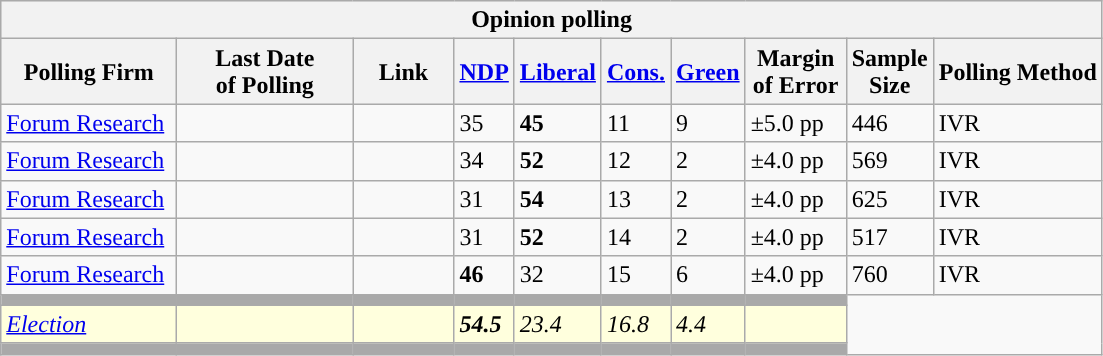<table class="wikitable collapsible sortable collapsed">
<tr style="background:#e9e9e9;">
<th style="width:640px,;" colspan="10">Opinion polling</th>
</tr>
<tr style="background:#e9e9e9;">
<th style="width:110px">Polling Firm</th>
<th style="width:110px">Last Date<br>of Polling</th>
<th style="width:60px" class="unsortable">Link</th>
<th style="background-color:"><a href='#'>NDP</a></th>
<th style="background-color:"><a href='#'>Liberal</a></th>
<th style="background-color:"><a href='#'>Cons.</a></th>
<th style="background-color:"><a href='#'>Green</a></th>
<th style="width:60px;" class=unsortable>Margin<br>of Error</th>
<th style="width:50px;" class=unsortable>Sample<br>Size</th>
<th class=unsortable>Polling Method</th>
</tr>
<tr>
<td><a href='#'>Forum Research</a></td>
<td></td>
<td></td>
<td>35</td>
<td><strong>45</strong></td>
<td>11</td>
<td>9</td>
<td>±5.0 pp</td>
<td>446</td>
<td>IVR</td>
</tr>
<tr>
<td><a href='#'>Forum Research</a></td>
<td></td>
<td></td>
<td>34</td>
<td><strong>52</strong></td>
<td>12</td>
<td>2</td>
<td>±4.0 pp</td>
<td>569</td>
<td>IVR</td>
</tr>
<tr>
<td><a href='#'>Forum Research</a></td>
<td></td>
<td></td>
<td>31</td>
<td><strong>54</strong></td>
<td>13</td>
<td>2</td>
<td>±4.0 pp</td>
<td>625</td>
<td>IVR</td>
</tr>
<tr>
<td><a href='#'>Forum Research</a></td>
<td></td>
<td></td>
<td>31</td>
<td><strong>52</strong></td>
<td>14</td>
<td>2</td>
<td>±4.0 pp</td>
<td>517</td>
<td>IVR</td>
</tr>
<tr>
<td><a href='#'>Forum Research</a></td>
<td></td>
<td></td>
<td><strong>46</strong></td>
<td>32</td>
<td>15</td>
<td>6</td>
<td>±4.0 pp</td>
<td>760</td>
<td>IVR</td>
</tr>
<tr style="background:Darkgrey;">
<td></td>
<td></td>
<td></td>
<td></td>
<td></td>
<td></td>
<td></td>
<td></td>
</tr>
<tr>
<td style="background:#ffd;"><em><a href='#'>Election</a></em></td>
<td style="background:#ffd;"></td>
<td style="background:#ffd;"></td>
<td style="background:#ffd;"><strong><em>54.5</em></strong></td>
<td style="background:#ffd;"><em>23.4</em></td>
<td style="background:#ffd;"><em>16.8</em></td>
<td style="background:#ffd;"><em>4.4</em></td>
<td style="background:#ffd;"></td>
</tr>
<tr style="background:Darkgrey;">
<td></td>
<td></td>
<td></td>
<td></td>
<td></td>
<td></td>
<td></td>
<td></td>
</tr>
</table>
